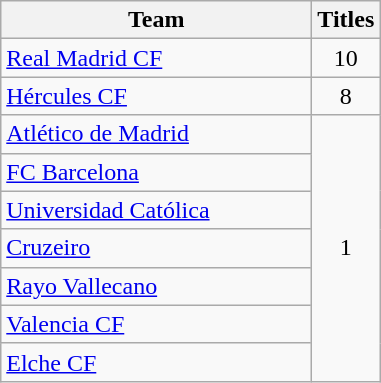<table class="wikitable">
<tr>
<th style="width:200px;">Team</th>
<th>Titles</th>
</tr>
<tr>
<td> <a href='#'>Real Madrid CF</a></td>
<td style="text-align:center;">10</td>
</tr>
<tr>
<td> <a href='#'>Hércules CF</a></td>
<td style="text-align:center;">8</td>
</tr>
<tr>
<td> <a href='#'>Atlético de Madrid</a></td>
<td rowspan="7" style="text-align:center;">1</td>
</tr>
<tr>
<td> <a href='#'>FC Barcelona</a></td>
</tr>
<tr>
<td> <a href='#'>Universidad Católica</a></td>
</tr>
<tr>
<td> <a href='#'>Cruzeiro</a></td>
</tr>
<tr>
<td> <a href='#'>Rayo Vallecano</a></td>
</tr>
<tr>
<td> <a href='#'>Valencia CF</a></td>
</tr>
<tr>
<td> <a href='#'>Elche CF</a></td>
</tr>
</table>
